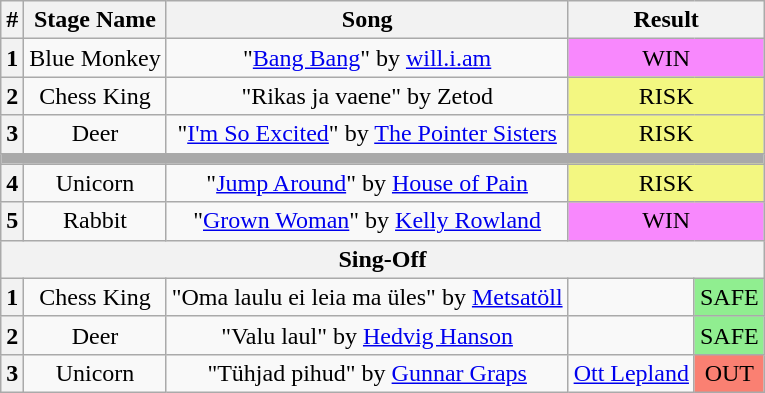<table class="wikitable plainrowheaders" style="text-align: center;">
<tr>
<th>#</th>
<th>Stage Name</th>
<th>Song</th>
<th colspan="2">Result</th>
</tr>
<tr>
<th>1</th>
<td>Blue Monkey</td>
<td>"<a href='#'>Bang Bang</a>" by <a href='#'>will.i.am</a></td>
<td colspan="2" bgcolor="#F888FD">WIN</td>
</tr>
<tr>
<th>2</th>
<td>Chess King</td>
<td>"Rikas ja vaene" by Zetod</td>
<td colspan="2" bgcolor="#F3F781">RISK</td>
</tr>
<tr>
<th>3</th>
<td>Deer</td>
<td>"<a href='#'>I'm So Excited</a>" by <a href='#'>The Pointer Sisters</a></td>
<td colspan="2" bgcolor="#F3F781">RISK</td>
</tr>
<tr>
<td colspan="5" style="background:darkgray"></td>
</tr>
<tr>
<th>4</th>
<td>Unicorn</td>
<td>"<a href='#'>Jump Around</a>" by <a href='#'>House of Pain</a></td>
<td colspan="2" bgcolor="#F3F781">RISK</td>
</tr>
<tr>
<th>5</th>
<td>Rabbit</td>
<td>"<a href='#'>Grown Woman</a>" by <a href='#'>Kelly Rowland</a></td>
<td colspan="2" bgcolor="#F888FD">WIN</td>
</tr>
<tr>
<th colspan="5">Sing-Off</th>
</tr>
<tr>
<th>1</th>
<td>Chess King</td>
<td>"Oma laulu ei leia ma üles" by <a href='#'>Metsatöll</a></td>
<td></td>
<td bgcolor="lightgreen">SAFE</td>
</tr>
<tr>
<th>2</th>
<td>Deer</td>
<td>"Valu laul" by <a href='#'>Hedvig Hanson</a></td>
<td></td>
<td bgcolor="lightgreen">SAFE</td>
</tr>
<tr>
<th>3</th>
<td>Unicorn</td>
<td>"Tühjad pihud" by <a href='#'>Gunnar Graps</a></td>
<td><a href='#'>Ott Lepland</a></td>
<td bgcolor="salmon">OUT</td>
</tr>
</table>
